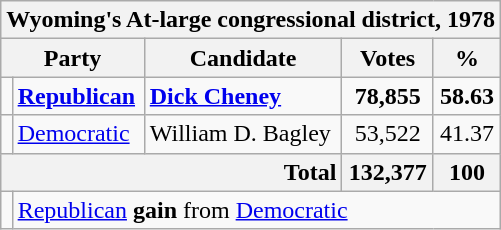<table class=wikitable>
<tr>
<th colspan = 6>Wyoming's At-large congressional district, 1978</th>
</tr>
<tr>
<th colspan=2>Party</th>
<th>Candidate</th>
<th>Votes</th>
<th>%</th>
</tr>
<tr>
<td></td>
<td><strong><a href='#'>Republican</a></strong></td>
<td><strong><a href='#'>Dick Cheney</a></strong></td>
<td align=center><strong>78,855</strong></td>
<td align=center><strong>58.63</strong></td>
</tr>
<tr>
<td></td>
<td><a href='#'>Democratic</a></td>
<td>William D. Bagley</td>
<td align=center>53,522</td>
<td align=center>41.37</td>
</tr>
<tr>
<th colspan=3; style="text-align:right;">Total</th>
<th align=center>132,377</th>
<th align=center>100</th>
</tr>
<tr>
<td></td>
<td colspan=6; style="text-align:left;"><a href='#'>Republican</a> <strong>gain</strong> from <a href='#'>Democratic</a></td>
</tr>
</table>
